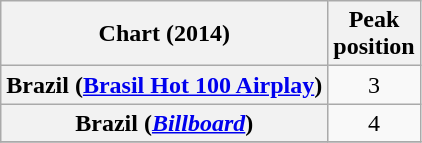<table class="wikitable sortable plainrowheaders" style="text-align:center">
<tr>
<th scope="col">Chart (2014)</th>
<th scope="col">Peak<br> position</th>
</tr>
<tr>
<th scope="row">Brazil (<a href='#'>Brasil Hot 100 Airplay</a>)</th>
<td style="text-align:center;">3</td>
</tr>
<tr>
<th scope="row">Brazil (<em><a href='#'>Billboard</a></em>)</th>
<td style="text-align:center;">4</td>
</tr>
<tr>
</tr>
</table>
